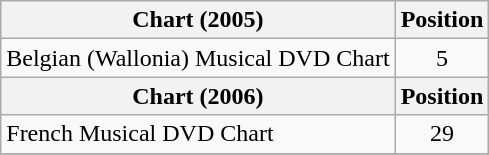<table class="wikitable sortable">
<tr>
<th>Chart (2005)</th>
<th>Position</th>
</tr>
<tr>
<td>Belgian (Wallonia) Musical DVD Chart</td>
<td align="center">5</td>
</tr>
<tr>
<th>Chart (2006)</th>
<th>Position</th>
</tr>
<tr>
<td>French Musical DVD Chart</td>
<td align="center">29</td>
</tr>
<tr>
</tr>
</table>
